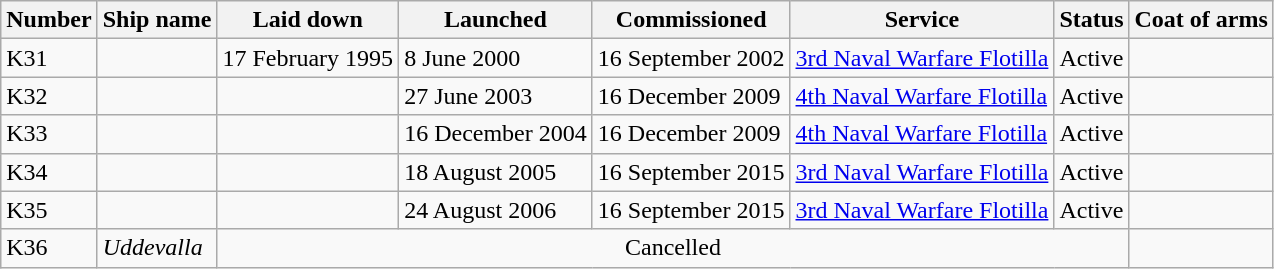<table class="wikitable">
<tr>
<th>Number</th>
<th>Ship name</th>
<th>Laid down</th>
<th>Launched</th>
<th>Commissioned</th>
<th>Service</th>
<th>Status</th>
<th>Coat of arms</th>
</tr>
<tr>
<td>K31</td>
<td></td>
<td>17 February 1995</td>
<td>8 June 2000</td>
<td>16 September 2002</td>
<td><a href='#'>3rd Naval Warfare Flotilla</a></td>
<td>Active</td>
<td></td>
</tr>
<tr>
<td>K32</td>
<td></td>
<td></td>
<td>27 June 2003</td>
<td>16 December 2009</td>
<td><a href='#'>4th Naval Warfare Flotilla</a></td>
<td>Active</td>
<td></td>
</tr>
<tr>
<td>K33</td>
<td></td>
<td></td>
<td>16 December 2004</td>
<td>16 December 2009</td>
<td><a href='#'>4th Naval Warfare Flotilla</a></td>
<td>Active</td>
<td></td>
</tr>
<tr>
<td>K34</td>
<td></td>
<td></td>
<td>18 August 2005</td>
<td>16 September 2015</td>
<td><a href='#'>3rd Naval Warfare Flotilla</a></td>
<td>Active</td>
<td></td>
</tr>
<tr>
<td>K35</td>
<td></td>
<td></td>
<td>24 August 2006</td>
<td>16 September 2015</td>
<td><a href='#'>3rd Naval Warfare Flotilla</a></td>
<td>Active</td>
<td></td>
</tr>
<tr>
<td>K36</td>
<td><em>Uddevalla</em></td>
<td colspan="5" align="center">Cancelled</td>
<td></td>
</tr>
</table>
